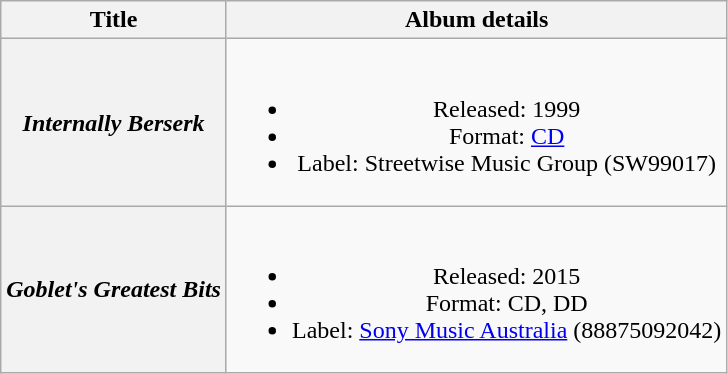<table class="wikitable plainrowheaders" style="text-align:center;" border="1">
<tr>
<th>Title</th>
<th>Album details</th>
</tr>
<tr>
<th scope="row"><em>Internally Berserk </em></th>
<td><br><ul><li>Released: 1999</li><li>Format: <a href='#'>CD</a></li><li>Label: Streetwise Music Group (SW99017)</li></ul></td>
</tr>
<tr>
<th scope="row"><em>Goblet's Greatest Bits</em></th>
<td><br><ul><li>Released: 2015</li><li>Format: CD, DD</li><li>Label: <a href='#'>Sony Music Australia</a> (88875092042)</li></ul></td>
</tr>
</table>
